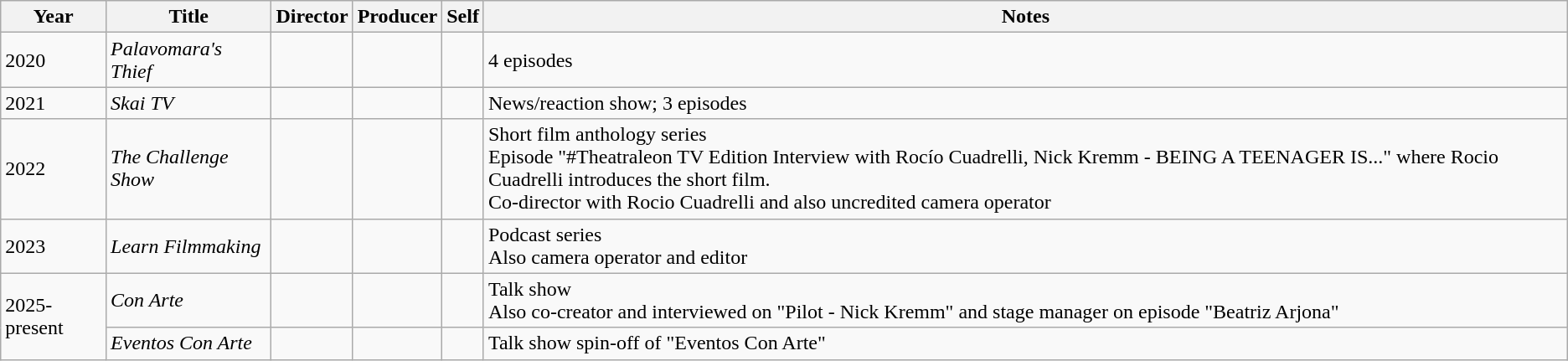<table class= wikitable sortable>
<tr>
<th>Year</th>
<th>Title</th>
<th>Director</th>
<th>Producer</th>
<th>Self</th>
<th>Notes</th>
</tr>
<tr>
<td>2020</td>
<td><em>Palavomara's Thief</em></td>
<td></td>
<td></td>
<td></td>
<td>4 episodes</td>
</tr>
<tr>
<td>2021</td>
<td><em>Skai TV</em></td>
<td></td>
<td></td>
<td></td>
<td>News/reaction show; 3 episodes</td>
</tr>
<tr>
<td>2022</td>
<td><em>The Challenge Show</em></td>
<td></td>
<td></td>
<td></td>
<td>Short film anthology series<br>Episode "#Theatraleon TV Edition Interview with Rocío Cuadrelli, Nick Kremm - BEING A TEENAGER IS..." where Rocio Cuadrelli introduces the short film.<br> Co-director with Rocio Cuadrelli and also uncredited camera operator</td>
</tr>
<tr>
<td>2023</td>
<td><em>Learn Filmmaking</em></td>
<td></td>
<td></td>
<td></td>
<td>Podcast series<br> Also camera operator and editor</td>
</tr>
<tr>
<td rowspan=2>2025-present</td>
<td><em>Con Arte</em></td>
<td></td>
<td></td>
<td></td>
<td>Talk show<br>Also co-creator and interviewed on "Pilot - Nick Kremm" and stage manager on episode "Beatriz Arjona"</td>
</tr>
<tr>
<td><em>Eventos Con Arte</em></td>
<td></td>
<td></td>
<td></td>
<td>Talk show spin-off of "Eventos Con Arte"</td>
</tr>
</table>
